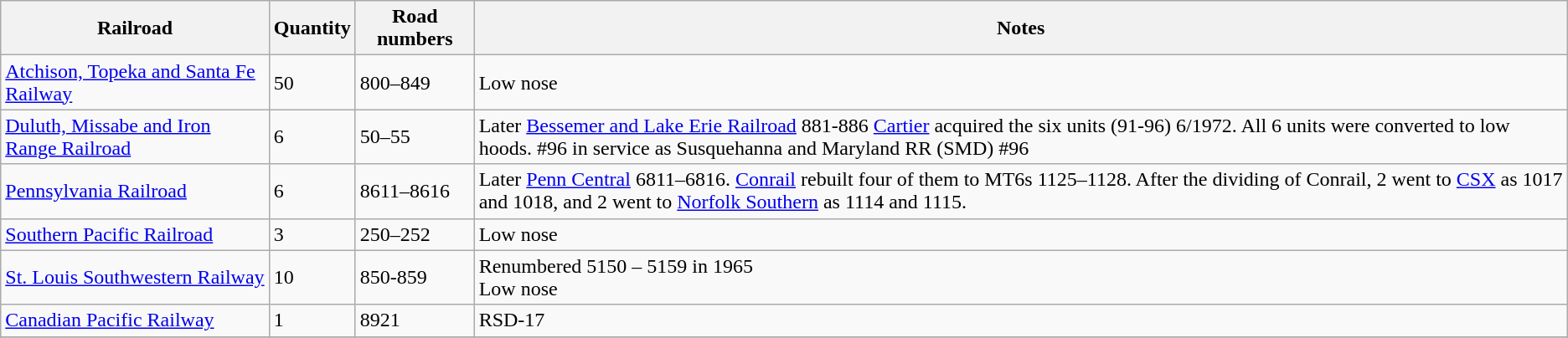<table class="wikitable">
<tr>
<th>Railroad</th>
<th>Quantity</th>
<th>Road numbers</th>
<th>Notes</th>
</tr>
<tr>
<td><a href='#'>Atchison, Topeka and Santa Fe Railway</a></td>
<td>50</td>
<td>800–849</td>
<td>Low nose</td>
</tr>
<tr>
<td><a href='#'>Duluth, Missabe and Iron Range Railroad</a></td>
<td>6</td>
<td>50–55</td>
<td>Later <a href='#'>Bessemer and Lake Erie Railroad</a> 881-886 <a href='#'>Cartier</a> acquired the six units (91-96) 6/1972. All 6 units were converted to low hoods. #96 in service as Susquehanna and Maryland RR (SMD) #96</td>
</tr>
<tr>
<td><a href='#'>Pennsylvania Railroad</a></td>
<td>6</td>
<td>8611–8616</td>
<td>Later <a href='#'>Penn Central</a> 6811–6816. <a href='#'>Conrail</a> rebuilt four of them to MT6s 1125–1128. After the dividing of Conrail, 2 went to <a href='#'>CSX</a> as 1017 and 1018, and 2 went to <a href='#'>Norfolk Southern</a> as 1114 and 1115.</td>
</tr>
<tr>
<td><a href='#'>Southern Pacific Railroad</a></td>
<td>3</td>
<td>250–252</td>
<td>Low nose</td>
</tr>
<tr>
<td><a href='#'>St. Louis Southwestern Railway</a></td>
<td>10</td>
<td>850-859</td>
<td>Renumbered 5150 – 5159 in 1965<br>Low nose</td>
</tr>
<tr>
<td><a href='#'>Canadian Pacific Railway</a></td>
<td>1</td>
<td>8921</td>
<td>RSD-17</td>
</tr>
<tr>
</tr>
</table>
